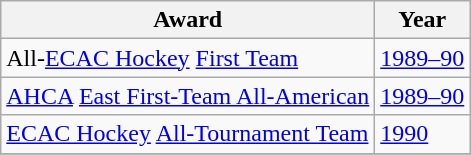<table class="wikitable">
<tr>
<th>Award</th>
<th>Year</th>
</tr>
<tr>
<td>All-<a href='#'>ECAC Hockey</a> <a href='#'>First Team</a></td>
<td><a href='#'>1989–90</a></td>
</tr>
<tr>
<td><a href='#'>AHCA</a> <a href='#'>East First-Team All-American</a></td>
<td><a href='#'>1989–90</a></td>
</tr>
<tr>
<td><a href='#'>ECAC Hockey</a> <a href='#'>All-Tournament Team</a></td>
<td><a href='#'>1990</a></td>
</tr>
<tr>
</tr>
</table>
